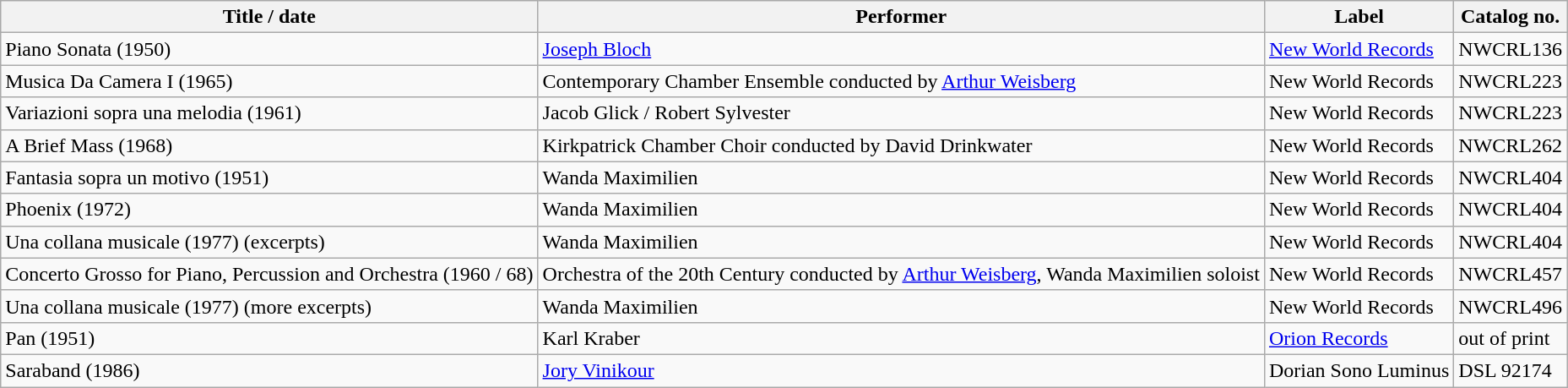<table class="wikitable">
<tr>
<th>Title / date</th>
<th>Performer</th>
<th>Label</th>
<th>Catalog no.</th>
</tr>
<tr>
<td>Piano Sonata (1950)</td>
<td><a href='#'>Joseph Bloch</a></td>
<td><a href='#'>New World Records</a></td>
<td>NWCRL136</td>
</tr>
<tr>
<td>Musica Da Camera I (1965)</td>
<td>Contemporary Chamber Ensemble conducted by <a href='#'>Arthur Weisberg</a></td>
<td>New World Records</td>
<td>NWCRL223</td>
</tr>
<tr>
<td>Variazioni sopra una melodia (1961)</td>
<td>Jacob Glick / Robert Sylvester</td>
<td>New World Records</td>
<td>NWCRL223</td>
</tr>
<tr>
<td>A Brief Mass (1968)</td>
<td>Kirkpatrick Chamber Choir conducted by David Drinkwater</td>
<td>New World Records</td>
<td>NWCRL262</td>
</tr>
<tr>
<td>Fantasia sopra un motivo (1951)</td>
<td>Wanda Maximilien</td>
<td>New World Records</td>
<td>NWCRL404</td>
</tr>
<tr>
<td>Phoenix (1972)</td>
<td>Wanda Maximilien</td>
<td>New World Records</td>
<td>NWCRL404</td>
</tr>
<tr>
<td>Una collana musicale (1977) (excerpts)</td>
<td>Wanda Maximilien</td>
<td>New World Records</td>
<td>NWCRL404</td>
</tr>
<tr>
<td>Concerto Grosso for Piano, Percussion and Orchestra (1960 / 68)</td>
<td>Orchestra of the 20th Century conducted by <a href='#'>Arthur Weisberg</a>, Wanda Maximilien soloist</td>
<td>New World Records</td>
<td>NWCRL457</td>
</tr>
<tr>
<td>Una collana musicale (1977) (more excerpts)</td>
<td>Wanda Maximilien</td>
<td>New World Records</td>
<td>NWCRL496</td>
</tr>
<tr>
<td>Pan (1951)</td>
<td>Karl Kraber</td>
<td><a href='#'>Orion Records</a></td>
<td>out of print</td>
</tr>
<tr>
<td>Saraband (1986)</td>
<td><a href='#'>Jory Vinikour</a></td>
<td>Dorian Sono Luminus</td>
<td>DSL 92174</td>
</tr>
</table>
